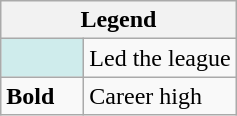<table class="wikitable mw-collapsible mw-collapsed">
<tr>
<th colspan="2">Legend</th>
</tr>
<tr>
<td style="background:#cfecec; width:3em;"></td>
<td>Led the league</td>
</tr>
<tr>
<td><strong>Bold</strong></td>
<td>Career high</td>
</tr>
</table>
